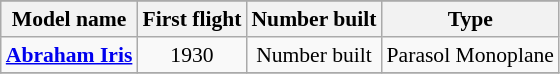<table class="wikitable" align=center style="font-size:90%;">
<tr>
</tr>
<tr style="background:#efefef;">
<th>Model name</th>
<th>First flight</th>
<th>Number built</th>
<th>Type</th>
</tr>
<tr>
<td align=left><strong><a href='#'>Abraham Iris</a></strong></td>
<td align=center>1930</td>
<td align=center>Number built</td>
<td align=left>Parasol Monoplane</td>
</tr>
<tr>
</tr>
</table>
